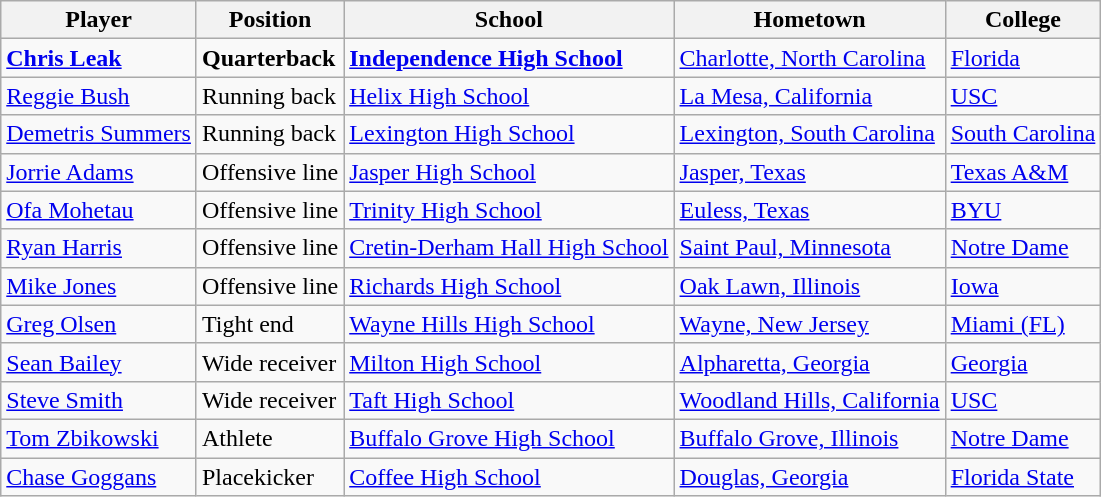<table class="wikitable">
<tr>
<th>Player</th>
<th>Position</th>
<th>School</th>
<th>Hometown</th>
<th>College</th>
</tr>
<tr>
<td><strong><a href='#'>Chris Leak</a></strong></td>
<td><strong>Quarterback</strong></td>
<td><strong><a href='#'>Independence High School</a></strong></td>
<td><a href='#'>Charlotte, North Carolina</a></td>
<td><a href='#'>Florida</a></td>
</tr>
<tr>
<td><a href='#'>Reggie Bush</a></td>
<td>Running back</td>
<td><a href='#'>Helix High School</a></td>
<td><a href='#'>La Mesa, California</a></td>
<td><a href='#'>USC</a></td>
</tr>
<tr>
<td><a href='#'>Demetris Summers</a></td>
<td>Running back</td>
<td><a href='#'>Lexington High School</a></td>
<td><a href='#'>Lexington, South Carolina</a></td>
<td><a href='#'>South Carolina</a></td>
</tr>
<tr>
<td><a href='#'>Jorrie Adams</a></td>
<td>Offensive line</td>
<td><a href='#'>Jasper High School</a></td>
<td><a href='#'>Jasper, Texas</a></td>
<td><a href='#'>Texas A&M</a></td>
</tr>
<tr>
<td><a href='#'>Ofa Mohetau</a></td>
<td>Offensive line</td>
<td><a href='#'>Trinity High School</a></td>
<td><a href='#'>Euless, Texas</a></td>
<td><a href='#'>BYU</a></td>
</tr>
<tr>
<td><a href='#'>Ryan Harris</a></td>
<td>Offensive line</td>
<td><a href='#'>Cretin-Derham Hall High School</a></td>
<td><a href='#'>Saint Paul, Minnesota</a></td>
<td><a href='#'>Notre Dame</a></td>
</tr>
<tr>
<td><a href='#'>Mike Jones</a></td>
<td>Offensive line</td>
<td><a href='#'>Richards High School</a></td>
<td><a href='#'>Oak Lawn, Illinois</a></td>
<td><a href='#'>Iowa</a></td>
</tr>
<tr>
<td><a href='#'>Greg Olsen</a></td>
<td>Tight end</td>
<td><a href='#'>Wayne Hills High School</a></td>
<td><a href='#'>Wayne, New Jersey</a></td>
<td><a href='#'>Miami (FL)</a></td>
</tr>
<tr>
<td><a href='#'>Sean Bailey</a></td>
<td>Wide receiver</td>
<td><a href='#'>Milton High School</a></td>
<td><a href='#'>Alpharetta, Georgia</a></td>
<td><a href='#'>Georgia</a></td>
</tr>
<tr>
<td><a href='#'>Steve Smith</a></td>
<td>Wide receiver</td>
<td><a href='#'>Taft High School</a></td>
<td><a href='#'>Woodland Hills, California</a></td>
<td><a href='#'>USC</a></td>
</tr>
<tr>
<td><a href='#'>Tom Zbikowski</a></td>
<td>Athlete</td>
<td><a href='#'>Buffalo Grove High School</a></td>
<td><a href='#'>Buffalo Grove, Illinois</a></td>
<td><a href='#'>Notre Dame</a></td>
</tr>
<tr>
<td><a href='#'>Chase Goggans</a></td>
<td>Placekicker</td>
<td><a href='#'>Coffee High School</a></td>
<td><a href='#'>Douglas, Georgia</a></td>
<td><a href='#'>Florida State</a></td>
</tr>
</table>
